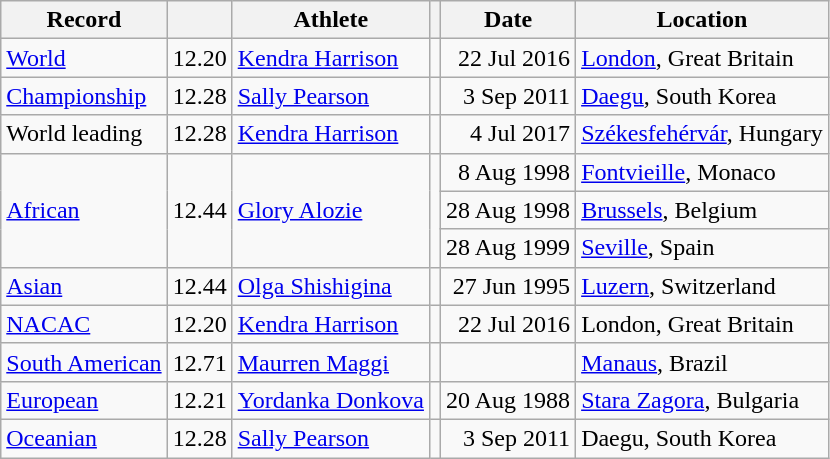<table class="wikitable">
<tr>
<th>Record</th>
<th></th>
<th>Athlete</th>
<th></th>
<th>Date</th>
<th>Location</th>
</tr>
<tr>
<td><a href='#'>World</a></td>
<td>12.20</td>
<td><a href='#'>Kendra Harrison</a></td>
<td></td>
<td align=right>22 Jul 2016</td>
<td><a href='#'>London</a>, Great Britain</td>
</tr>
<tr>
<td><a href='#'>Championship</a></td>
<td>12.28</td>
<td><a href='#'>Sally Pearson</a></td>
<td></td>
<td align=right>3 Sep 2011</td>
<td><a href='#'>Daegu</a>, South Korea</td>
</tr>
<tr>
<td>World leading</td>
<td>12.28</td>
<td><a href='#'>Kendra Harrison</a></td>
<td></td>
<td align=right>4 Jul 2017</td>
<td><a href='#'>Székesfehérvár</a>, Hungary</td>
</tr>
<tr>
<td rowspan=3><a href='#'>African</a></td>
<td rowspan=3>12.44</td>
<td rowspan=3><a href='#'>Glory Alozie</a></td>
<td rowspan=3></td>
<td align=right>8 Aug 1998</td>
<td><a href='#'>Fontvieille</a>, Monaco</td>
</tr>
<tr>
<td align=right>28 Aug 1998</td>
<td><a href='#'>Brussels</a>, Belgium</td>
</tr>
<tr>
<td align=right>28 Aug 1999</td>
<td><a href='#'>Seville</a>, Spain</td>
</tr>
<tr>
<td><a href='#'>Asian</a></td>
<td>12.44</td>
<td><a href='#'>Olga Shishigina</a></td>
<td></td>
<td align=right>27 Jun 1995</td>
<td><a href='#'>Luzern</a>, Switzerland</td>
</tr>
<tr>
<td><a href='#'>NACAC</a></td>
<td>12.20</td>
<td><a href='#'>Kendra Harrison</a></td>
<td></td>
<td align=right>22 Jul 2016</td>
<td>London, Great Britain</td>
</tr>
<tr>
<td><a href='#'>South American</a></td>
<td>12.71</td>
<td><a href='#'>Maurren Maggi</a></td>
<td></td>
<td align=right></td>
<td><a href='#'>Manaus</a>, Brazil</td>
</tr>
<tr>
<td><a href='#'>European</a></td>
<td>12.21</td>
<td><a href='#'>Yordanka Donkova</a></td>
<td></td>
<td align=right>20 Aug 1988</td>
<td><a href='#'>Stara Zagora</a>, Bulgaria</td>
</tr>
<tr>
<td><a href='#'>Oceanian</a></td>
<td>12.28</td>
<td><a href='#'>Sally Pearson</a></td>
<td></td>
<td align=right>3 Sep 2011</td>
<td>Daegu, South Korea</td>
</tr>
</table>
